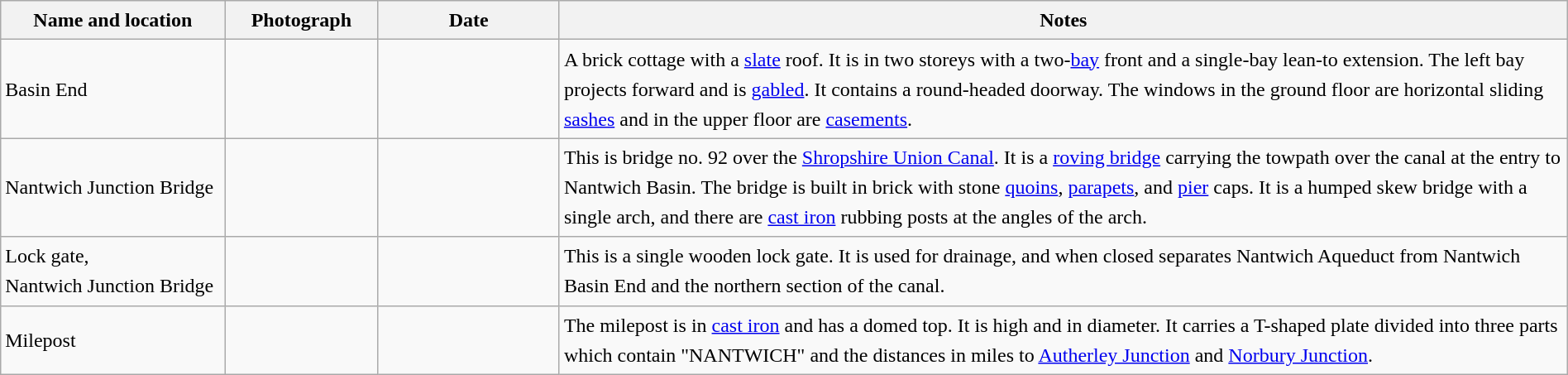<table class="wikitable sortable plainrowheaders" style="width:100%;border:0px;text-align:left;line-height:150%;">
<tr>
<th scope="col"  style="width:150px">Name and location</th>
<th scope="col"  style="width:100px" class="unsortable">Photograph</th>
<th scope="col"  style="width:120px">Date</th>
<th scope="col"  style="width:700px" class="unsortable">Notes</th>
</tr>
<tr>
<td>Basin End<br><small></small></td>
<td></td>
<td align="center"></td>
<td>A brick cottage with a <a href='#'>slate</a> roof.  It is in two storeys with a two-<a href='#'>bay</a> front and a single-bay lean-to extension.  The left bay projects forward and is <a href='#'>gabled</a>.  It contains a round-headed doorway.  The windows in the ground floor are horizontal sliding <a href='#'>sashes</a> and in the upper floor are <a href='#'>casements</a>.</td>
</tr>
<tr>
<td>Nantwich Junction Bridge<br><small></small></td>
<td></td>
<td align="center"></td>
<td>This is bridge no. 92 over the <a href='#'>Shropshire Union Canal</a>.  It is a <a href='#'>roving bridge</a> carrying the towpath over the canal at the entry to Nantwich Basin.  The bridge is built in brick with stone <a href='#'>quoins</a>, <a href='#'>parapets</a>, and <a href='#'>pier</a> caps.  It is a humped skew bridge with a single arch, and there are <a href='#'>cast iron</a> rubbing posts at the angles of the arch.</td>
</tr>
<tr>
<td>Lock gate,<br>Nantwich Junction Bridge<br><small></small></td>
<td></td>
<td align="center"></td>
<td>This is a single wooden lock gate.  It is used for drainage, and when closed separates Nantwich Aqueduct from Nantwich Basin End and the northern section of the canal.</td>
</tr>
<tr>
<td>Milepost<br><small></small></td>
<td></td>
<td align="center"></td>
<td>The milepost is in <a href='#'>cast iron</a> and has a domed top.  It is  high and  in diameter.  It carries a T-shaped plate divided into three parts which contain "NANTWICH" and the distances in miles to <a href='#'>Autherley Junction</a> and <a href='#'>Norbury Junction</a>.</td>
</tr>
<tr>
</tr>
</table>
